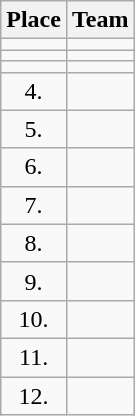<table class="wikitable">
<tr>
<th>Place</th>
<th>Team</th>
</tr>
<tr>
<td align="center"></td>
<td></td>
</tr>
<tr>
<td align="center"></td>
<td></td>
</tr>
<tr>
<td align="center"></td>
<td></td>
</tr>
<tr>
<td align="center">4.</td>
<td></td>
</tr>
<tr>
<td align="center">5.</td>
<td></td>
</tr>
<tr>
<td align="center">6.</td>
<td></td>
</tr>
<tr>
<td align="center">7.</td>
<td></td>
</tr>
<tr>
<td align="center">8.</td>
<td></td>
</tr>
<tr>
<td align="center">9.</td>
<td></td>
</tr>
<tr>
<td align="center">10.</td>
<td></td>
</tr>
<tr>
<td align="center">11.</td>
<td></td>
</tr>
<tr>
<td align="center">12.</td>
<td></td>
</tr>
</table>
